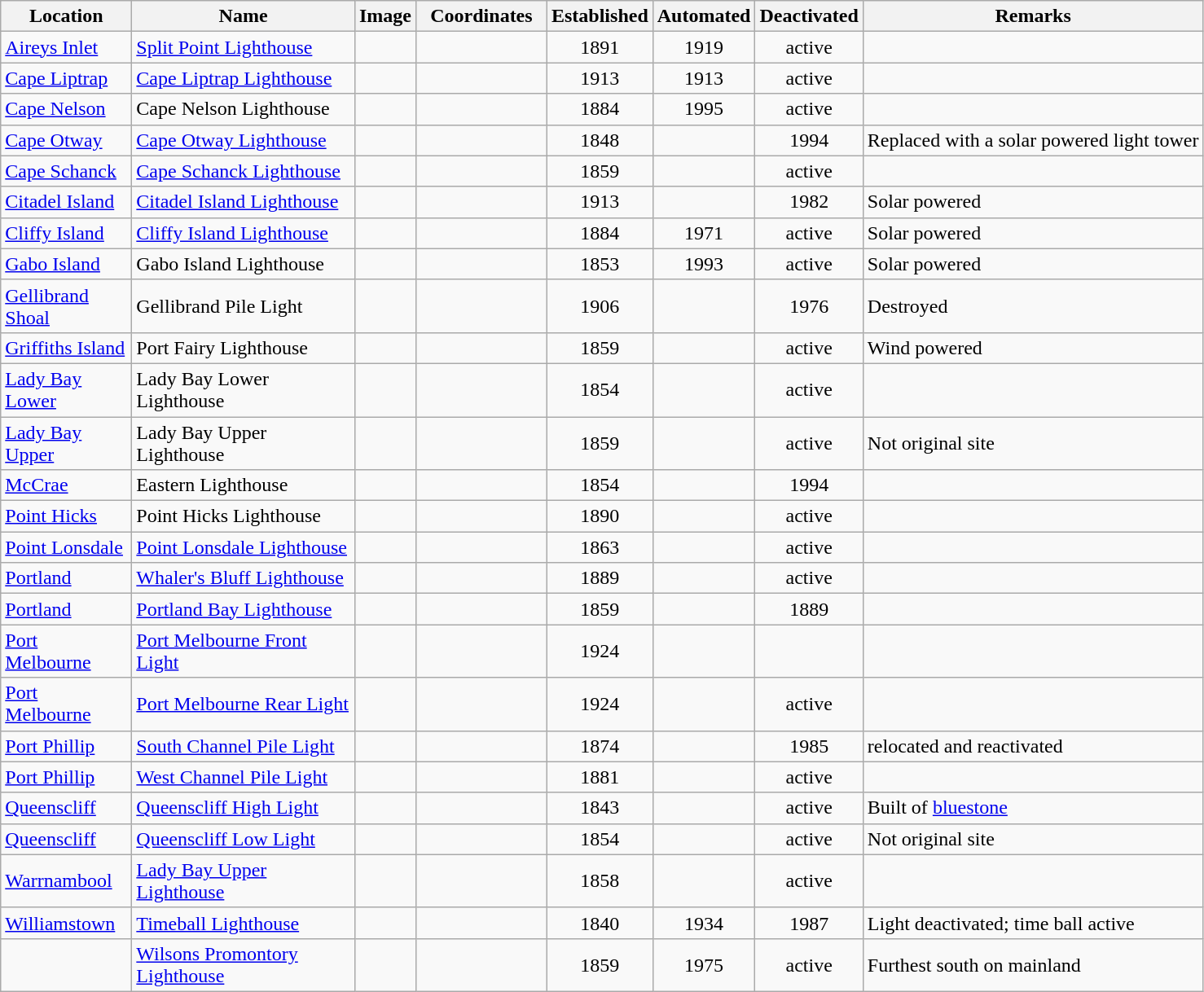<table class="wikitable sortable">
<tr>
<th width="100">Location</th>
<th width="175">Name</th>
<th class="unsortable">Image</th>
<th width="100">Coordinates</th>
<th>Established</th>
<th>Automated</th>
<th>Deactivated</th>
<th>Remarks</th>
</tr>
<tr>
<td><a href='#'>Aireys Inlet</a></td>
<td><a href='#'>Split Point Lighthouse</a></td>
<td></td>
<td></td>
<td style="text-align: center;">1891</td>
<td style="text-align: center;">1919</td>
<td style="text-align: center;">active</td>
<td></td>
</tr>
<tr>
<td><a href='#'>Cape Liptrap</a></td>
<td><a href='#'>Cape Liptrap Lighthouse</a></td>
<td></td>
<td></td>
<td style="text-align: center;">1913</td>
<td style="text-align: center;">1913</td>
<td style="text-align: center;">active</td>
<td></td>
</tr>
<tr>
<td><a href='#'>Cape Nelson</a></td>
<td>Cape Nelson Lighthouse</td>
<td></td>
<td></td>
<td style="text-align: center;">1884</td>
<td style="text-align: center;">1995</td>
<td style="text-align: center;">active</td>
<td></td>
</tr>
<tr>
<td><a href='#'>Cape Otway</a></td>
<td><a href='#'>Cape Otway Lighthouse</a></td>
<td></td>
<td></td>
<td style="text-align: center;">1848</td>
<td></td>
<td style="text-align: center;">1994</td>
<td>Replaced with a solar powered light tower</td>
</tr>
<tr>
<td><a href='#'>Cape Schanck</a></td>
<td><a href='#'>Cape Schanck Lighthouse</a></td>
<td></td>
<td></td>
<td style="text-align: center;">1859</td>
<td></td>
<td style="text-align: center;">active</td>
<td></td>
</tr>
<tr>
<td><a href='#'>Citadel Island</a></td>
<td><a href='#'>Citadel Island Lighthouse</a></td>
<td></td>
<td></td>
<td style="text-align: center;">1913</td>
<td></td>
<td style="text-align: center;">1982</td>
<td>Solar powered</td>
</tr>
<tr>
<td><a href='#'>Cliffy Island</a></td>
<td><a href='#'>Cliffy Island Lighthouse</a></td>
<td></td>
<td></td>
<td style="text-align: center;">1884</td>
<td style="text-align: center;">1971</td>
<td style="text-align: center;">active</td>
<td>Solar powered</td>
</tr>
<tr>
<td><a href='#'>Gabo Island</a></td>
<td>Gabo Island Lighthouse</td>
<td></td>
<td></td>
<td style="text-align: center;">1853</td>
<td style="text-align: center;">1993</td>
<td style="text-align: center;">active</td>
<td>Solar powered</td>
</tr>
<tr>
<td><a href='#'>Gellibrand Shoal</a></td>
<td>Gellibrand Pile Light</td>
<td></td>
<td></td>
<td style="text-align: center;">1906</td>
<td></td>
<td style="text-align: center;">1976</td>
<td>Destroyed</td>
</tr>
<tr>
<td><a href='#'>Griffiths Island</a></td>
<td>Port Fairy Lighthouse</td>
<td></td>
<td></td>
<td style="text-align: center;">1859</td>
<td></td>
<td style="text-align: center;">active</td>
<td>Wind powered</td>
</tr>
<tr>
<td><a href='#'>Lady Bay Lower</a></td>
<td>Lady Bay Lower Lighthouse</td>
<td></td>
<td></td>
<td style="text-align: center;">1854</td>
<td></td>
<td style="text-align: center;">active</td>
<td></td>
</tr>
<tr>
<td><a href='#'>Lady Bay Upper</a></td>
<td>Lady Bay Upper Lighthouse</td>
<td></td>
<td></td>
<td style="text-align: center;">1859</td>
<td></td>
<td style="text-align: center;">active</td>
<td>Not original site</td>
</tr>
<tr>
<td><a href='#'>McCrae</a></td>
<td>Eastern Lighthouse</td>
<td></td>
<td></td>
<td style="text-align: center;">1854</td>
<td></td>
<td style="text-align: center;">1994</td>
<td></td>
</tr>
<tr>
<td><a href='#'>Point Hicks</a></td>
<td>Point Hicks Lighthouse</td>
<td></td>
<td></td>
<td style="text-align: center;">1890</td>
<td></td>
<td style="text-align: center;">active</td>
<td></td>
</tr>
<tr>
<td><a href='#'>Point Lonsdale</a></td>
<td><a href='#'>Point Lonsdale Lighthouse</a></td>
<td></td>
<td></td>
<td style="text-align: center;">1863</td>
<td></td>
<td style="text-align: center;">active</td>
<td></td>
</tr>
<tr>
<td><a href='#'>Portland</a></td>
<td><a href='#'>Whaler's Bluff Lighthouse</a></td>
<td></td>
<td></td>
<td style="text-align: center;">1889</td>
<td></td>
<td style="text-align: center;">active</td>
<td></td>
</tr>
<tr>
<td><a href='#'>Portland</a></td>
<td><a href='#'>Portland Bay Lighthouse</a></td>
<td></td>
<td></td>
<td style="text-align: center;">1859</td>
<td></td>
<td style="text-align: center;">1889</td>
<td></td>
</tr>
<tr>
<td><a href='#'>Port Melbourne</a></td>
<td><a href='#'>Port Melbourne Front Light</a></td>
<td></td>
<td></td>
<td style="text-align: center;">1924</td>
<td></td>
<td></td>
<td></td>
</tr>
<tr>
<td><a href='#'>Port Melbourne</a></td>
<td><a href='#'>Port Melbourne Rear Light</a></td>
<td></td>
<td></td>
<td style="text-align: center;">1924</td>
<td></td>
<td style="text-align: center;">active</td>
<td></td>
</tr>
<tr>
<td><a href='#'>Port Phillip</a></td>
<td><a href='#'>South Channel Pile Light</a></td>
<td></td>
<td></td>
<td style="text-align: center;">1874</td>
<td></td>
<td style="text-align: center;">1985</td>
<td>relocated and reactivated</td>
</tr>
<tr>
<td><a href='#'>Port Phillip</a></td>
<td><a href='#'>West Channel Pile Light</a></td>
<td></td>
<td></td>
<td style="text-align: center;">1881</td>
<td></td>
<td style="text-align: center;">active</td>
<td></td>
</tr>
<tr>
<td><a href='#'>Queenscliff</a></td>
<td><a href='#'>Queenscliff High Light</a></td>
<td></td>
<td></td>
<td style="text-align: center;">1843</td>
<td></td>
<td style="text-align: center;">active</td>
<td>Built of <a href='#'>bluestone</a></td>
</tr>
<tr>
<td><a href='#'>Queenscliff</a></td>
<td><a href='#'>Queenscliff Low Light</a></td>
<td></td>
<td></td>
<td style="text-align: center;">1854</td>
<td></td>
<td style="text-align: center;">active</td>
<td>Not original site</td>
</tr>
<tr>
<td><a href='#'>Warrnambool</a></td>
<td><a href='#'>Lady Bay Upper Lighthouse</a></td>
<td></td>
<td></td>
<td style="text-align: center;">1858</td>
<td style="text-align: center;"></td>
<td style="text-align: center;">active</td>
<td></td>
</tr>
<tr>
<td><a href='#'>Williamstown</a></td>
<td><a href='#'>Timeball Lighthouse</a></td>
<td></td>
<td></td>
<td style="text-align: center;">1840</td>
<td style="text-align: center;">1934</td>
<td style="text-align: center;">1987</td>
<td>Light deactivated; time ball active</td>
</tr>
<tr>
<td></td>
<td><a href='#'>Wilsons Promontory Lighthouse</a></td>
<td></td>
<td></td>
<td style="text-align: center;">1859</td>
<td style="text-align: center;">1975</td>
<td style="text-align: center;">active</td>
<td>Furthest south on mainland</td>
</tr>
</table>
